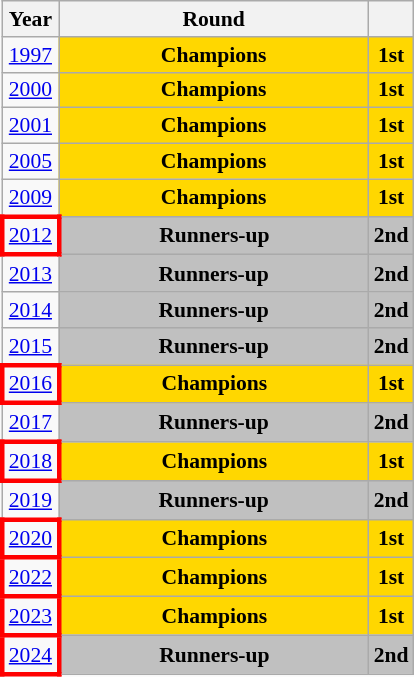<table class="wikitable" style="text-align: center; font-size:90%">
<tr>
<th>Year</th>
<th style="width:200px">Round</th>
<th></th>
</tr>
<tr>
<td><a href='#'>1997</a></td>
<td bgcolor=Gold><strong>Champions</strong></td>
<td bgcolor=Gold><strong>1st</strong></td>
</tr>
<tr>
<td><a href='#'>2000</a></td>
<td bgcolor=Gold><strong>Champions</strong></td>
<td bgcolor=Gold><strong>1st</strong></td>
</tr>
<tr>
<td><a href='#'>2001</a></td>
<td bgcolor=Gold><strong>Champions</strong></td>
<td bgcolor=Gold><strong>1st</strong></td>
</tr>
<tr>
<td><a href='#'>2005</a></td>
<td bgcolor=Gold><strong>Champions</strong></td>
<td bgcolor=Gold><strong>1st</strong></td>
</tr>
<tr>
<td><a href='#'>2009</a></td>
<td bgcolor=Gold><strong>Champions</strong></td>
<td bgcolor=Gold><strong>1st</strong></td>
</tr>
<tr>
<td style="border: 3px solid red"><a href='#'>2012</a></td>
<td bgcolor=Silver><strong>Runners-up</strong></td>
<td bgcolor=Silver><strong>2nd</strong></td>
</tr>
<tr>
<td><a href='#'>2013</a></td>
<td bgcolor=Silver><strong>Runners-up</strong></td>
<td bgcolor=Silver><strong>2nd</strong></td>
</tr>
<tr>
<td><a href='#'>2014</a></td>
<td bgcolor=Silver><strong>Runners-up</strong></td>
<td bgcolor=Silver><strong>2nd</strong></td>
</tr>
<tr>
<td><a href='#'>2015</a></td>
<td bgcolor=Silver><strong>Runners-up</strong></td>
<td bgcolor=Silver><strong>2nd</strong></td>
</tr>
<tr>
<td style="border: 3px solid red"><a href='#'>2016</a></td>
<td bgcolor=Gold><strong>Champions</strong></td>
<td bgcolor=Gold><strong>1st</strong></td>
</tr>
<tr>
<td><a href='#'>2017</a></td>
<td bgcolor=Silver><strong>Runners-up</strong></td>
<td bgcolor=Silver><strong>2nd</strong></td>
</tr>
<tr>
<td style="border: 3px solid red"><a href='#'>2018</a></td>
<td bgcolor=Gold><strong>Champions</strong></td>
<td bgcolor=Gold><strong>1st</strong></td>
</tr>
<tr>
<td><a href='#'>2019</a></td>
<td bgcolor=Silver><strong>Runners-up</strong></td>
<td bgcolor=Silver><strong>2nd</strong></td>
</tr>
<tr>
<td style="border: 3px solid red"><a href='#'>2020</a></td>
<td bgcolor=Gold><strong>Champions</strong></td>
<td bgcolor=Gold><strong>1st</strong></td>
</tr>
<tr>
<td style="border: 3px solid red"><a href='#'>2022</a></td>
<td bgcolor=Gold><strong>Champions</strong></td>
<td bgcolor=Gold><strong>1st</strong></td>
</tr>
<tr>
<td style="border: 3px solid red"><a href='#'>2023</a></td>
<td bgcolor=Gold><strong>Champions</strong></td>
<td bgcolor=Gold><strong>1st</strong></td>
</tr>
<tr>
<td style="border: 3px solid red"><a href='#'>2024</a></td>
<td bgcolor=Silver><strong>Runners-up</strong></td>
<td bgcolor=Silver><strong>2nd</strong></td>
</tr>
</table>
